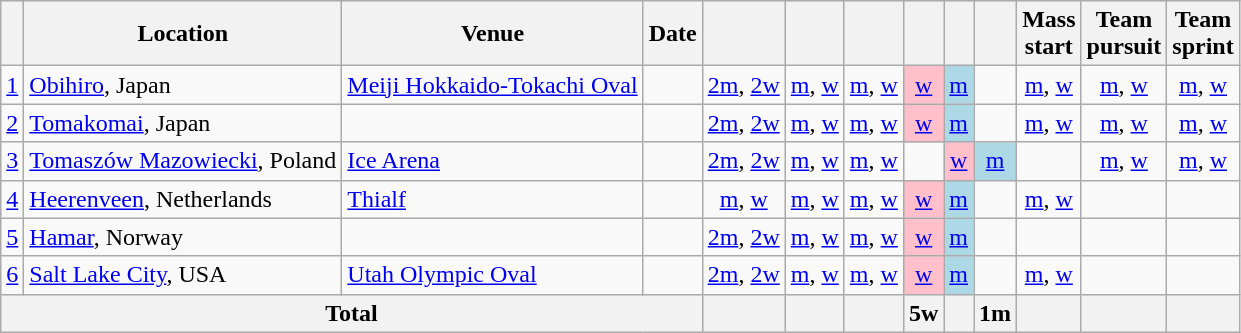<table class="wikitable" border="1" style="text-align:center">
<tr>
<th></th>
<th>Location</th>
<th>Venue</th>
<th>Date</th>
<th></th>
<th></th>
<th></th>
<th></th>
<th></th>
<th></th>
<th>Mass<br> start</th>
<th>Team<br> pursuit</th>
<th>Team<br> sprint</th>
</tr>
<tr>
<td><a href='#'>1</a></td>
<td align=left><a href='#'>Obihiro</a>, Japan</td>
<td align=left><a href='#'>Meiji Hokkaido-Tokachi Oval</a></td>
<td align=right></td>
<td><a href='#'>2m</a>, <a href='#'>2w</a></td>
<td><a href='#'>m</a>, <a href='#'>w</a></td>
<td><a href='#'>m</a>, <a href='#'>w</a></td>
<td style="background:pink;"><a href='#'>w</a></td>
<td style="background:lightblue;"><a href='#'>m</a></td>
<td></td>
<td><a href='#'>m</a>, <a href='#'>w</a></td>
<td><a href='#'>m</a>, <a href='#'>w</a></td>
<td><a href='#'>m</a>, <a href='#'>w</a></td>
</tr>
<tr>
<td><a href='#'>2</a></td>
<td align=left><a href='#'>Tomakomai</a>, Japan</td>
<td align=left></td>
<td align=right></td>
<td><a href='#'>2m</a>, <a href='#'>2w</a></td>
<td><a href='#'>m</a>, <a href='#'>w</a></td>
<td><a href='#'>m</a>, <a href='#'>w</a></td>
<td style="background:pink;"><a href='#'>w</a></td>
<td style="background:lightblue;"><a href='#'>m</a></td>
<td></td>
<td><a href='#'>m</a>, <a href='#'>w</a></td>
<td><a href='#'>m</a>, <a href='#'>w</a></td>
<td><a href='#'>m</a>, <a href='#'>w</a></td>
</tr>
<tr>
<td><a href='#'>3</a></td>
<td align=left><a href='#'>Tomaszów Mazowiecki</a>, Poland</td>
<td align=left><a href='#'>Ice Arena</a></td>
<td align=right></td>
<td><a href='#'>2m</a>, <a href='#'>2w</a></td>
<td><a href='#'>m</a>, <a href='#'>w</a></td>
<td><a href='#'>m</a>, <a href='#'>w</a></td>
<td></td>
<td style="background:pink;"><a href='#'>w</a></td>
<td style="background:lightblue;"><a href='#'>m</a></td>
<td></td>
<td><a href='#'>m</a>, <a href='#'>w</a></td>
<td><a href='#'>m</a>, <a href='#'>w</a></td>
</tr>
<tr>
<td><a href='#'>4</a></td>
<td align=left><a href='#'>Heerenveen</a>, Netherlands</td>
<td align=left><a href='#'>Thialf</a></td>
<td align=right></td>
<td><a href='#'>m</a>, <a href='#'>w</a></td>
<td><a href='#'>m</a>, <a href='#'>w</a></td>
<td><a href='#'>m</a>, <a href='#'>w</a></td>
<td style="background:pink;"><a href='#'>w</a></td>
<td style="background:lightblue;"><a href='#'>m</a></td>
<td></td>
<td><a href='#'>m</a>, <a href='#'>w</a></td>
<td></td>
<td></td>
</tr>
<tr>
<td><a href='#'>5</a></td>
<td align=left><a href='#'>Hamar</a>, Norway</td>
<td align=left></td>
<td align=right></td>
<td><a href='#'>2m</a>, <a href='#'>2w</a></td>
<td><a href='#'>m</a>, <a href='#'>w</a></td>
<td><a href='#'>m</a>, <a href='#'>w</a></td>
<td style="background:pink;"><a href='#'>w</a></td>
<td style="background:lightblue;"><a href='#'>m</a></td>
<td></td>
<td></td>
<td></td>
<td></td>
</tr>
<tr>
<td><a href='#'>6</a></td>
<td align=left><a href='#'>Salt Lake City</a>, USA</td>
<td align=left><a href='#'>Utah Olympic Oval</a></td>
<td align=right></td>
<td><a href='#'>2m</a>, <a href='#'>2w</a></td>
<td><a href='#'>m</a>, <a href='#'>w</a></td>
<td><a href='#'>m</a>, <a href='#'>w</a></td>
<td style="background:pink;"><a href='#'>w</a></td>
<td style="background:lightblue;"><a href='#'>m</a></td>
<td></td>
<td><a href='#'>m</a>, <a href='#'>w</a></td>
<td></td>
<td></td>
</tr>
<tr>
<th align=left colspan=4>Total</th>
<th></th>
<th></th>
<th></th>
<th>5w</th>
<th></th>
<th>1m</th>
<th></th>
<th></th>
<th></th>
</tr>
</table>
